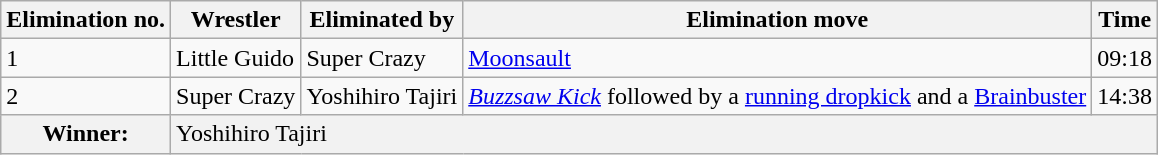<table class="wikitable">
<tr>
<th>Elimination no.</th>
<th>Wrestler</th>
<th>Eliminated by</th>
<th>Elimination move</th>
<th>Time</th>
</tr>
<tr>
<td>1</td>
<td>Little Guido</td>
<td>Super Crazy</td>
<td><a href='#'>Moonsault</a></td>
<td>09:18</td>
</tr>
<tr>
<td>2</td>
<td>Super Crazy</td>
<td>Yoshihiro Tajiri</td>
<td><em><a href='#'>Buzzsaw Kick</a></em> followed by a <a href='#'>running dropkick</a> and a <a href='#'>Brainbuster</a></td>
<td>14:38</td>
</tr>
<tr>
<th>Winner:</th>
<td colspan="5" bgcolor="#f2f2f2">Yoshihiro Tajiri</td>
</tr>
</table>
